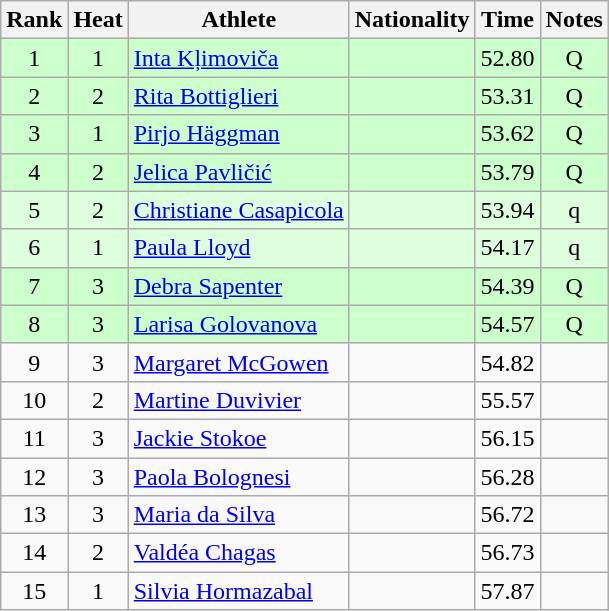<table class="wikitable sortable" style="text-align:center">
<tr>
<th>Rank</th>
<th>Heat</th>
<th>Athlete</th>
<th>Nationality</th>
<th>Time</th>
<th>Notes</th>
</tr>
<tr bgcolor=ccffcc>
<td>1</td>
<td>1</td>
<td align=left><a href='#'>Inta Kļimoviča</a></td>
<td align=left></td>
<td>52.80</td>
<td>Q</td>
</tr>
<tr bgcolor=ccffcc>
<td>2</td>
<td>2</td>
<td align=left><a href='#'>Rita Bottiglieri</a></td>
<td align=left></td>
<td>53.31</td>
<td>Q</td>
</tr>
<tr bgcolor=ccffcc>
<td>3</td>
<td>1</td>
<td align=left><a href='#'>Pirjo Häggman</a></td>
<td align=left></td>
<td>53.62</td>
<td>Q</td>
</tr>
<tr bgcolor=ccffcc>
<td>4</td>
<td>2</td>
<td align=left><a href='#'>Jelica Pavličić</a></td>
<td align=left></td>
<td>53.79</td>
<td>Q</td>
</tr>
<tr bgcolor=ddffdd>
<td>5</td>
<td>2</td>
<td align=left><a href='#'>Christiane Casapicola</a></td>
<td align=left></td>
<td>53.94</td>
<td>q</td>
</tr>
<tr bgcolor=ddffdd>
<td>6</td>
<td>1</td>
<td align=left><a href='#'>Paula Lloyd</a></td>
<td align=left></td>
<td>54.17</td>
<td>q</td>
</tr>
<tr bgcolor=ccffcc>
<td>7</td>
<td>3</td>
<td align=left><a href='#'>Debra Sapenter</a></td>
<td align=left></td>
<td>54.39</td>
<td>Q</td>
</tr>
<tr bgcolor=ccffcc>
<td>8</td>
<td>3</td>
<td align=left><a href='#'>Larisa Golovanova</a></td>
<td align=left></td>
<td>54.57</td>
<td>Q</td>
</tr>
<tr>
<td>9</td>
<td>3</td>
<td align=left><a href='#'>Margaret McGowen</a></td>
<td align=left></td>
<td>54.82</td>
<td></td>
</tr>
<tr>
<td>10</td>
<td>2</td>
<td align=left><a href='#'>Martine Duvivier</a></td>
<td align=left></td>
<td>55.57</td>
<td></td>
</tr>
<tr>
<td>11</td>
<td>3</td>
<td align=left><a href='#'>Jackie Stokoe</a></td>
<td align=left></td>
<td>56.15</td>
<td></td>
</tr>
<tr>
<td>12</td>
<td>3</td>
<td align=left><a href='#'>Paola Bolognesi</a></td>
<td align=left></td>
<td>56.28</td>
<td></td>
</tr>
<tr>
<td>13</td>
<td>3</td>
<td align=left><a href='#'>Maria da Silva</a></td>
<td align=left></td>
<td>56.72</td>
<td></td>
</tr>
<tr>
<td>14</td>
<td>2</td>
<td align=left><a href='#'>Valdéa Chagas</a></td>
<td align=left></td>
<td>56.73</td>
<td></td>
</tr>
<tr>
<td>15</td>
<td>1</td>
<td align=left><a href='#'>Silvia Hormazabal</a></td>
<td align=left></td>
<td>57.87</td>
<td></td>
</tr>
</table>
